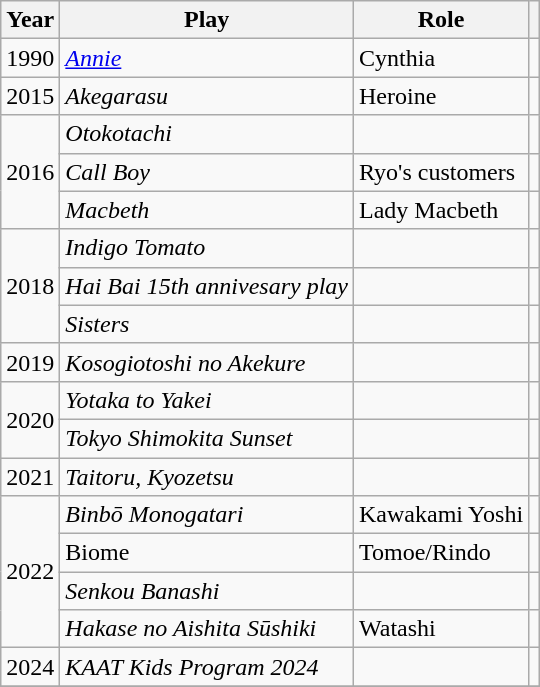<table class="wikitable">
<tr>
<th>Year</th>
<th>Play</th>
<th>Role</th>
<th></th>
</tr>
<tr>
<td>1990</td>
<td><em><a href='#'>Annie</a></em></td>
<td>Cynthia</td>
<td></td>
</tr>
<tr>
<td>2015</td>
<td><em>Akegarasu</em></td>
<td>Heroine</td>
<td></td>
</tr>
<tr>
<td rowspan="3">2016</td>
<td><em>Otokotachi</em></td>
<td></td>
<td></td>
</tr>
<tr>
<td><em>Call Boy</em></td>
<td>Ryo's customers</td>
<td></td>
</tr>
<tr>
<td><em>Macbeth</em></td>
<td>Lady Macbeth</td>
<td></td>
</tr>
<tr>
<td rowspan="3">2018</td>
<td><em>Indigo Tomato</em></td>
<td></td>
<td></td>
</tr>
<tr>
<td><em>Hai Bai 15th annivesary play</em></td>
<td></td>
<td></td>
</tr>
<tr>
<td><em>Sisters</em></td>
<td></td>
<td></td>
</tr>
<tr>
<td>2019</td>
<td><em>Kosogiotoshi no Akekure</em></td>
<td></td>
<td></td>
</tr>
<tr>
<td rowspan=2>2020</td>
<td><em>Yotaka to Yakei</em></td>
<td></td>
<td></td>
</tr>
<tr>
<td><em>Tokyo Shimokita Sunset</em></td>
<td></td>
<td></td>
</tr>
<tr>
<td>2021</td>
<td><em>Taitoru, Kyozetsu</em></td>
<td></td>
<td></td>
</tr>
<tr>
<td rowspan=4>2022</td>
<td><em>Binbō Monogatari</em></td>
<td>Kawakami Yoshi</td>
<td></td>
</tr>
<tr>
<td>Biome</td>
<td>Tomoe/Rindo</td>
<td></td>
</tr>
<tr>
<td><em>Senkou Banashi</em></td>
<td></td>
<td></td>
</tr>
<tr>
<td><em>Hakase no Aishita Sūshiki</em></td>
<td>Watashi</td>
<td></td>
</tr>
<tr>
<td>2024</td>
<td><em>KAAT Kids Program 2024</em></td>
<td></td>
<td></td>
</tr>
<tr>
</tr>
</table>
